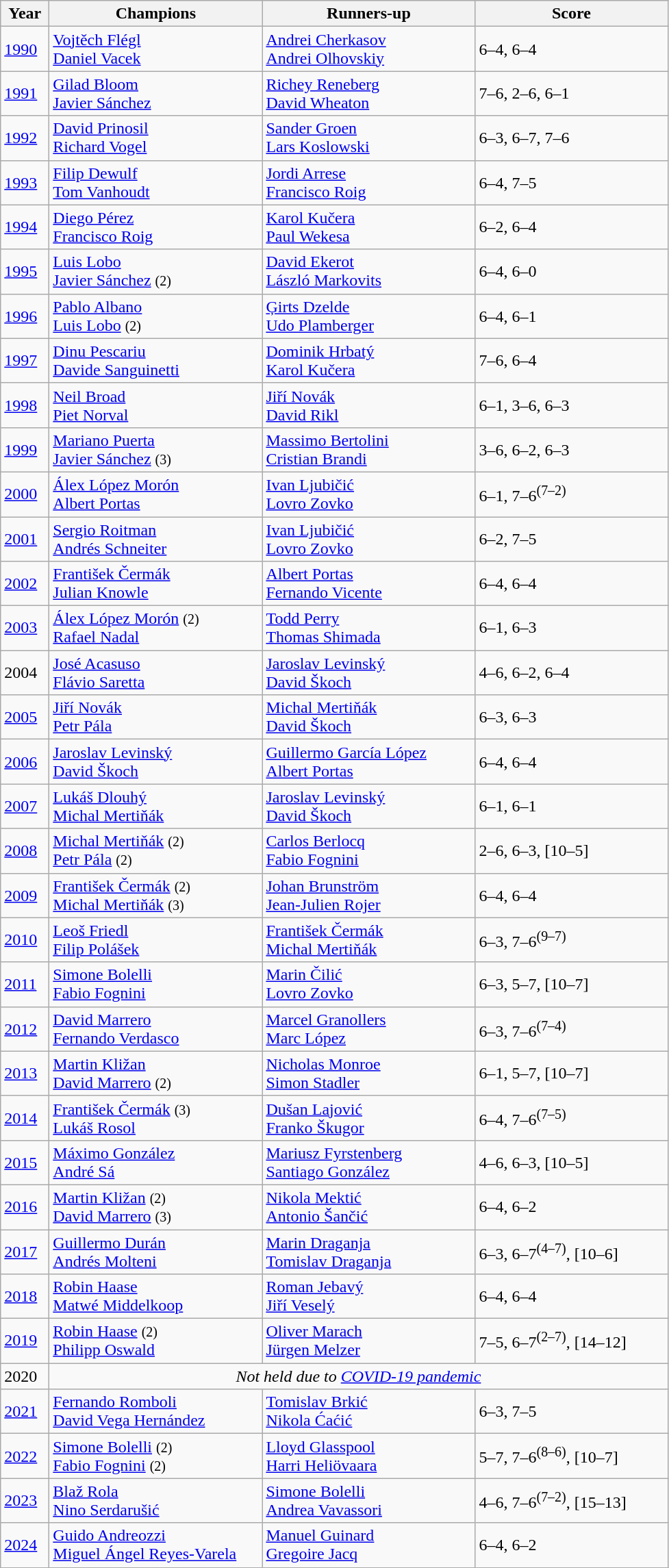<table class="wikitable">
<tr>
<th style="width:40px">Year</th>
<th style="width:200px">Champions</th>
<th style="width:200px">Runners-up</th>
<th style="width:180px" class="unsortable">Score</th>
</tr>
<tr>
<td><a href='#'>1990</a></td>
<td> <a href='#'>Vojtěch Flégl</a><br> <a href='#'>Daniel Vacek</a></td>
<td> <a href='#'>Andrei Cherkasov</a><br> <a href='#'>Andrei Olhovskiy</a></td>
<td>6–4, 6–4</td>
</tr>
<tr>
<td><a href='#'>1991</a></td>
<td> <a href='#'>Gilad Bloom</a><br> <a href='#'>Javier Sánchez</a></td>
<td> <a href='#'>Richey Reneberg</a><br> <a href='#'>David Wheaton</a></td>
<td>7–6, 2–6, 6–1</td>
</tr>
<tr>
<td><a href='#'>1992</a></td>
<td> <a href='#'>David Prinosil</a><br> <a href='#'>Richard Vogel</a></td>
<td> <a href='#'>Sander Groen</a><br> <a href='#'>Lars Koslowski</a></td>
<td>6–3, 6–7, 7–6</td>
</tr>
<tr>
<td><a href='#'>1993</a></td>
<td> <a href='#'>Filip Dewulf</a><br> <a href='#'>Tom Vanhoudt</a></td>
<td> <a href='#'>Jordi Arrese</a><br> <a href='#'>Francisco Roig</a></td>
<td>6–4, 7–5</td>
</tr>
<tr>
<td><a href='#'>1994</a></td>
<td> <a href='#'>Diego Pérez</a><br> <a href='#'>Francisco Roig</a></td>
<td> <a href='#'>Karol Kučera</a><br> <a href='#'>Paul Wekesa</a></td>
<td>6–2, 6–4</td>
</tr>
<tr>
<td><a href='#'>1995</a></td>
<td> <a href='#'>Luis Lobo</a><br> <a href='#'>Javier Sánchez</a> <small>(2)</small></td>
<td> <a href='#'>David Ekerot</a><br> <a href='#'>László Markovits</a></td>
<td>6–4, 6–0</td>
</tr>
<tr>
<td><a href='#'>1996</a></td>
<td> <a href='#'>Pablo Albano</a><br> <a href='#'>Luis Lobo</a> <small>(2)</small></td>
<td> <a href='#'>Ģirts Dzelde</a><br> <a href='#'>Udo Plamberger</a></td>
<td>6–4, 6–1</td>
</tr>
<tr>
<td><a href='#'>1997</a></td>
<td> <a href='#'>Dinu Pescariu</a><br> <a href='#'>Davide Sanguinetti</a></td>
<td> <a href='#'>Dominik Hrbatý</a><br> <a href='#'>Karol Kučera</a></td>
<td>7–6, 6–4</td>
</tr>
<tr>
<td><a href='#'>1998</a></td>
<td> <a href='#'>Neil Broad</a><br> <a href='#'>Piet Norval</a></td>
<td> <a href='#'>Jiří Novák</a><br> <a href='#'>David Rikl</a></td>
<td>6–1, 3–6, 6–3</td>
</tr>
<tr>
<td><a href='#'>1999</a></td>
<td> <a href='#'>Mariano Puerta</a><br> <a href='#'>Javier Sánchez</a> <small>(3)</small></td>
<td> <a href='#'>Massimo Bertolini</a><br> <a href='#'>Cristian Brandi</a></td>
<td>3–6, 6–2, 6–3</td>
</tr>
<tr>
<td><a href='#'>2000</a></td>
<td> <a href='#'>Álex López Morón</a><br> <a href='#'>Albert Portas</a></td>
<td> <a href='#'>Ivan Ljubičić</a><br> <a href='#'>Lovro Zovko</a></td>
<td>6–1, 7–6<sup>(7–2)</sup></td>
</tr>
<tr>
<td><a href='#'>2001</a></td>
<td> <a href='#'>Sergio Roitman</a><br> <a href='#'>Andrés Schneiter</a></td>
<td> <a href='#'>Ivan Ljubičić</a><br> <a href='#'>Lovro Zovko</a></td>
<td>6–2, 7–5</td>
</tr>
<tr>
<td><a href='#'>2002</a></td>
<td> <a href='#'>František Čermák</a><br> <a href='#'>Julian Knowle</a></td>
<td> <a href='#'>Albert Portas</a><br> <a href='#'>Fernando Vicente</a></td>
<td>6–4, 6–4</td>
</tr>
<tr>
<td><a href='#'>2003</a></td>
<td> <a href='#'>Álex López Morón</a> <small>(2)</small> <br> <a href='#'>Rafael Nadal</a></td>
<td> <a href='#'>Todd Perry</a><br> <a href='#'>Thomas Shimada</a></td>
<td>6–1, 6–3</td>
</tr>
<tr>
<td>2004</td>
<td> <a href='#'>José Acasuso</a><br> <a href='#'>Flávio Saretta</a></td>
<td> <a href='#'>Jaroslav Levinský</a><br> <a href='#'>David Škoch</a></td>
<td>4–6, 6–2, 6–4</td>
</tr>
<tr>
<td><a href='#'>2005</a></td>
<td> <a href='#'>Jiří Novák</a><br> <a href='#'>Petr Pála</a></td>
<td> <a href='#'>Michal Mertiňák</a><br> <a href='#'>David Škoch</a></td>
<td>6–3, 6–3</td>
</tr>
<tr>
<td><a href='#'>2006</a></td>
<td> <a href='#'>Jaroslav Levinský</a><br> <a href='#'>David Škoch</a></td>
<td> <a href='#'>Guillermo García López</a><br> <a href='#'>Albert Portas</a></td>
<td>6–4, 6–4</td>
</tr>
<tr>
<td><a href='#'>2007</a></td>
<td> <a href='#'>Lukáš Dlouhý</a><br> <a href='#'>Michal Mertiňák</a></td>
<td> <a href='#'>Jaroslav Levinský</a><br> <a href='#'>David Škoch</a></td>
<td>6–1, 6–1</td>
</tr>
<tr>
<td><a href='#'>2008</a></td>
<td> <a href='#'>Michal Mertiňák</a> <small>(2)</small> <br> <a href='#'>Petr Pála</a> <small>(2)</small></td>
<td> <a href='#'>Carlos Berlocq</a><br> <a href='#'>Fabio Fognini</a></td>
<td>2–6, 6–3, [10–5]</td>
</tr>
<tr>
<td><a href='#'>2009</a></td>
<td> <a href='#'>František Čermák</a> <small>(2)</small> <br> <a href='#'>Michal Mertiňák</a> <small>(3)</small></td>
<td> <a href='#'>Johan Brunström</a><br> <a href='#'>Jean-Julien Rojer</a></td>
<td>6–4, 6–4</td>
</tr>
<tr>
<td><a href='#'>2010</a></td>
<td> <a href='#'>Leoš Friedl</a><br> <a href='#'>Filip Polášek</a></td>
<td> <a href='#'>František Čermák</a><br> <a href='#'>Michal Mertiňák</a></td>
<td>6–3, 7–6<sup>(9–7)</sup></td>
</tr>
<tr>
<td><a href='#'>2011</a></td>
<td> <a href='#'>Simone Bolelli</a><br> <a href='#'>Fabio Fognini</a></td>
<td> <a href='#'>Marin Čilić</a><br> <a href='#'>Lovro Zovko</a></td>
<td>6–3, 5–7, [10–7]</td>
</tr>
<tr>
<td><a href='#'>2012</a></td>
<td> <a href='#'>David Marrero</a><br> <a href='#'>Fernando Verdasco</a></td>
<td> <a href='#'>Marcel Granollers</a><br> <a href='#'>Marc López</a></td>
<td>6–3, 7–6<sup>(7–4)</sup></td>
</tr>
<tr>
<td><a href='#'>2013</a></td>
<td> <a href='#'>Martin Kližan</a><br> <a href='#'>David Marrero</a> <small>(2)</small></td>
<td> <a href='#'>Nicholas Monroe</a><br> <a href='#'>Simon Stadler</a></td>
<td>6–1, 5–7, [10–7]</td>
</tr>
<tr>
<td><a href='#'>2014</a></td>
<td> <a href='#'>František Čermák</a> <small>(3)</small> <br> <a href='#'>Lukáš Rosol</a></td>
<td> <a href='#'>Dušan Lajović</a><br> <a href='#'>Franko Škugor</a></td>
<td>6–4, 7–6<sup>(7–5)</sup></td>
</tr>
<tr>
<td><a href='#'>2015</a></td>
<td> <a href='#'>Máximo González</a><br> <a href='#'>André Sá</a></td>
<td> <a href='#'>Mariusz Fyrstenberg</a><br> <a href='#'>Santiago González</a></td>
<td>4–6, 6–3, [10–5]</td>
</tr>
<tr>
<td><a href='#'>2016</a></td>
<td> <a href='#'>Martin Kližan</a> <small>(2)</small> <br> <a href='#'>David Marrero</a> <small>(3)</small></td>
<td> <a href='#'>Nikola Mektić</a><br> <a href='#'>Antonio Šančić</a></td>
<td>6–4, 6–2</td>
</tr>
<tr>
<td><a href='#'>2017</a></td>
<td> <a href='#'>Guillermo Durán</a><br> <a href='#'>Andrés Molteni</a></td>
<td> <a href='#'>Marin Draganja</a><br> <a href='#'>Tomislav Draganja</a></td>
<td>6–3, 6–7<sup>(4–7)</sup>, [10–6]</td>
</tr>
<tr>
<td><a href='#'>2018</a></td>
<td> <a href='#'>Robin Haase</a><br> <a href='#'>Matwé Middelkoop</a></td>
<td> <a href='#'>Roman Jebavý</a><br> <a href='#'>Jiří Veselý</a></td>
<td>6–4, 6–4</td>
</tr>
<tr>
<td><a href='#'>2019</a></td>
<td> <a href='#'>Robin Haase</a> <small>(2)</small> <br> <a href='#'>Philipp Oswald</a></td>
<td> <a href='#'>Oliver Marach</a><br> <a href='#'>Jürgen Melzer</a></td>
<td>7–5, 6–7<sup>(2–7)</sup>, [14–12]</td>
</tr>
<tr>
<td style=background:>2020</td>
<td colspan=3 align=center style=background:><em>Not held due to <a href='#'>COVID-19 pandemic</a></em></td>
</tr>
<tr>
<td><a href='#'>2021</a></td>
<td> <a href='#'>Fernando Romboli</a><br> <a href='#'>David Vega Hernández</a></td>
<td> <a href='#'>Tomislav Brkić</a><br>  <a href='#'>Nikola Ćaćić</a></td>
<td>6–3, 7–5</td>
</tr>
<tr>
<td><a href='#'>2022</a></td>
<td> <a href='#'>Simone Bolelli</a> <small>(2)</small> <br> <a href='#'>Fabio Fognini</a> <small>(2)</small></td>
<td> <a href='#'>Lloyd Glasspool</a><br> <a href='#'>Harri Heliövaara</a></td>
<td>5–7, 7–6<sup>(8–6)</sup>, [10–7]</td>
</tr>
<tr>
<td><a href='#'>2023</a></td>
<td> <a href='#'>Blaž Rola</a><br> <a href='#'>Nino Serdarušić</a></td>
<td> <a href='#'>Simone Bolelli</a><br> <a href='#'>Andrea Vavassori</a></td>
<td>4–6, 7–6<sup>(7–2)</sup>, [15–13]</td>
</tr>
<tr>
<td><a href='#'>2024</a></td>
<td> <a href='#'>Guido Andreozzi</a><br> <a href='#'>Miguel Ángel Reyes-Varela</a></td>
<td> <a href='#'>Manuel Guinard</a><br> <a href='#'>Gregoire Jacq</a></td>
<td>6–4, 6–2</td>
</tr>
</table>
